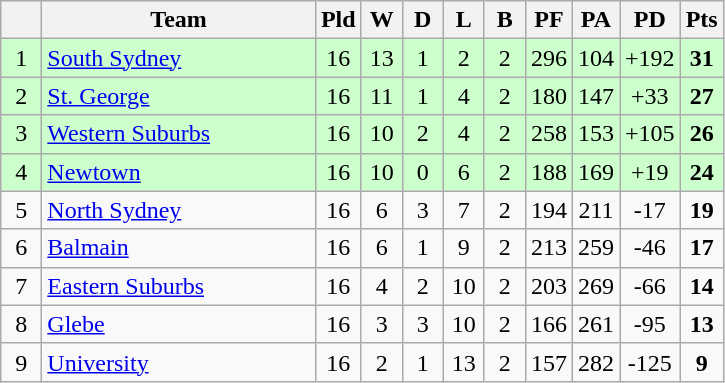<table class="wikitable" style="text-align:center;">
<tr>
<th style="width:20px;" abbr="Position×"></th>
<th width=175>Team</th>
<th style="width:20px;" abbr="Played">Pld</th>
<th style="width:20px;" abbr="Won">W</th>
<th style="width:20px;" abbr="Drawn">D</th>
<th style="width:20px;" abbr="Lost">L</th>
<th style="width:20px;" abbr="Bye">B</th>
<th style="width:20px;" abbr="Points for">PF</th>
<th style="width:20px;" abbr="Points against">PA</th>
<th style="width:20px;" abbr="Points difference">PD</th>
<th style="width:20px;" abbr="Points">Pts</th>
</tr>
<tr style="background:#cfc;">
<td>1</td>
<td style="text-align:left;"> <a href='#'>South Sydney</a></td>
<td>16</td>
<td>13</td>
<td>1</td>
<td>2</td>
<td>2</td>
<td>296</td>
<td>104</td>
<td>+192</td>
<td><strong>31</strong></td>
</tr>
<tr style="background:#cfc;">
<td>2</td>
<td style="text-align:left;"> <a href='#'>St. George</a></td>
<td>16</td>
<td>11</td>
<td>1</td>
<td>4</td>
<td>2</td>
<td>180</td>
<td>147</td>
<td>+33</td>
<td><strong>27</strong></td>
</tr>
<tr style="background:#cfc;">
<td>3</td>
<td style="text-align:left;"> <a href='#'>Western Suburbs</a></td>
<td>16</td>
<td>10</td>
<td>2</td>
<td>4</td>
<td>2</td>
<td>258</td>
<td>153</td>
<td>+105</td>
<td><strong>26</strong></td>
</tr>
<tr style="background:#cfc;">
<td>4</td>
<td style="text-align:left;"> <a href='#'>Newtown</a></td>
<td>16</td>
<td>10</td>
<td>0</td>
<td>6</td>
<td>2</td>
<td>188</td>
<td>169</td>
<td>+19</td>
<td><strong>24</strong></td>
</tr>
<tr>
<td>5</td>
<td style="text-align:left;"> <a href='#'>North Sydney</a></td>
<td>16</td>
<td>6</td>
<td>3</td>
<td>7</td>
<td>2</td>
<td>194</td>
<td>211</td>
<td>-17</td>
<td><strong>19</strong></td>
</tr>
<tr>
<td>6</td>
<td style="text-align:left;"> <a href='#'>Balmain</a></td>
<td>16</td>
<td>6</td>
<td>1</td>
<td>9</td>
<td>2</td>
<td>213</td>
<td>259</td>
<td>-46</td>
<td><strong>17</strong></td>
</tr>
<tr>
<td>7</td>
<td style="text-align:left;"> <a href='#'>Eastern Suburbs</a></td>
<td>16</td>
<td>4</td>
<td>2</td>
<td>10</td>
<td>2</td>
<td>203</td>
<td>269</td>
<td>-66</td>
<td><strong>14</strong></td>
</tr>
<tr>
<td>8</td>
<td style="text-align:left;"> <a href='#'>Glebe</a></td>
<td>16</td>
<td>3</td>
<td>3</td>
<td>10</td>
<td>2</td>
<td>166</td>
<td>261</td>
<td>-95</td>
<td><strong>13</strong></td>
</tr>
<tr>
<td>9</td>
<td style="text-align:left;"> <a href='#'>University</a></td>
<td>16</td>
<td>2</td>
<td>1</td>
<td>13</td>
<td>2</td>
<td>157</td>
<td>282</td>
<td>-125</td>
<td><strong>9</strong></td>
</tr>
</table>
